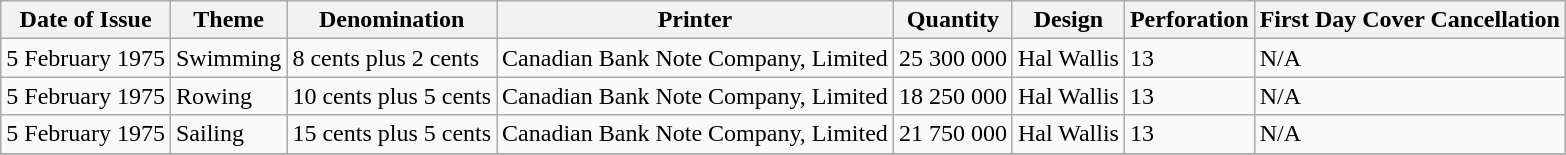<table class="wikitable sortable">
<tr>
<th>Date of Issue</th>
<th>Theme</th>
<th>Denomination</th>
<th>Printer</th>
<th>Quantity</th>
<th>Design</th>
<th>Perforation</th>
<th>First Day Cover Cancellation</th>
</tr>
<tr>
<td>5 February 1975 </td>
<td>Swimming</td>
<td>8 cents plus 2 cents</td>
<td>Canadian Bank Note Company, Limited</td>
<td>25 300 000</td>
<td>Hal Wallis</td>
<td>13</td>
<td>N/A</td>
</tr>
<tr>
<td>5 February 1975</td>
<td>Rowing</td>
<td>10 cents plus 5 cents</td>
<td>Canadian Bank Note Company, Limited</td>
<td>18 250 000</td>
<td>Hal Wallis</td>
<td>13</td>
<td>N/A</td>
</tr>
<tr>
<td>5 February 1975</td>
<td>Sailing</td>
<td>15 cents plus 5 cents</td>
<td>Canadian Bank Note Company, Limited</td>
<td>21 750 000</td>
<td>Hal Wallis</td>
<td>13</td>
<td>N/A</td>
</tr>
<tr>
</tr>
</table>
